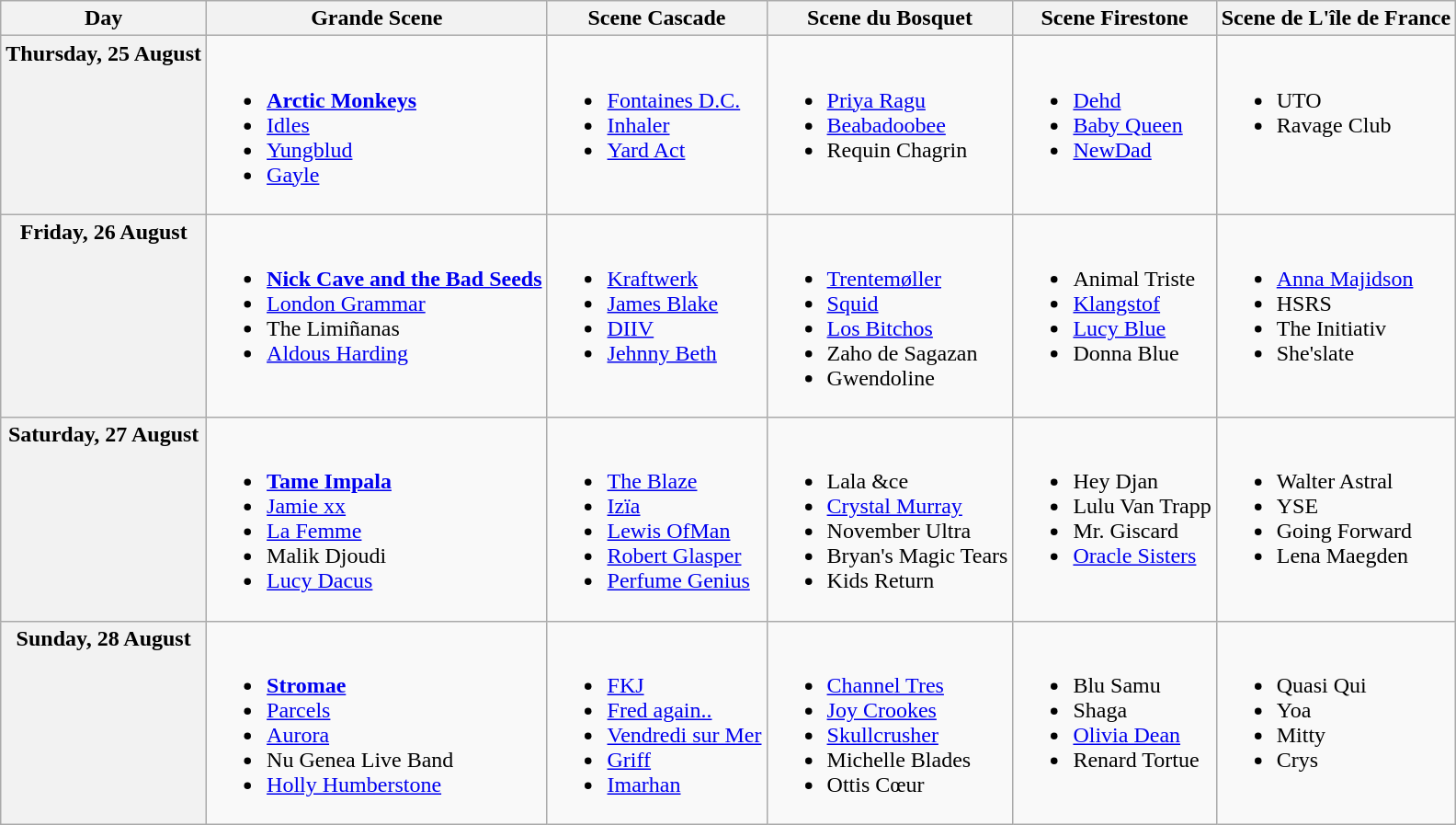<table class="wikitable plainrowheaders">
<tr>
<th>Day</th>
<th>Grande Scene</th>
<th>Scene Cascade</th>
<th>Scene du Bosquet</th>
<th>Scene Firestone</th>
<th>Scene de L'île de France</th>
</tr>
<tr valign="top">
<th scope="row">Thursday, 25 August</th>
<td><br><ul><li><strong><a href='#'>Arctic Monkeys</a></strong></li><li><a href='#'>Idles</a></li><li><a href='#'>Yungblud</a></li><li><a href='#'>Gayle</a></li></ul></td>
<td><br><ul><li><a href='#'>Fontaines D.C.</a></li><li><a href='#'>Inhaler</a></li><li><a href='#'>Yard Act</a></li></ul></td>
<td><br><ul><li><a href='#'>Priya Ragu</a></li><li><a href='#'>Beabadoobee</a></li><li>Requin Chagrin</li></ul></td>
<td><br><ul><li><a href='#'>Dehd</a></li><li><a href='#'>Baby Queen</a></li><li><a href='#'>NewDad</a></li></ul></td>
<td><br><ul><li>UTO</li><li>Ravage Club</li></ul></td>
</tr>
<tr valign="top">
<th scope="row">Friday, 26 August</th>
<td><br><ul><li><strong><a href='#'>Nick Cave and the Bad Seeds</a></strong></li><li><a href='#'>London Grammar</a></li><li>The Limiñanas</li><li><a href='#'>Aldous Harding</a></li></ul></td>
<td><br><ul><li><a href='#'>Kraftwerk</a></li><li><a href='#'>James Blake</a></li><li><a href='#'>DIIV</a></li><li><a href='#'>Jehnny Beth</a></li></ul></td>
<td><br><ul><li><a href='#'>Trentemøller</a></li><li><a href='#'>Squid</a></li><li><a href='#'>Los Bitchos</a></li><li>Zaho de Sagazan</li><li>Gwendoline</li></ul></td>
<td><br><ul><li>Animal Triste</li><li><a href='#'>Klangstof</a></li><li><a href='#'>Lucy Blue</a></li><li>Donna Blue</li></ul></td>
<td><br><ul><li><a href='#'>Anna Majidson</a></li><li>HSRS</li><li>The Initiativ</li><li>She'slate</li></ul></td>
</tr>
<tr valign="top">
<th scope="row">Saturday, 27 August</th>
<td><br><ul><li><strong><a href='#'>Tame Impala</a></strong></li><li><a href='#'>Jamie xx</a></li><li><a href='#'>La Femme</a></li><li>Malik Djoudi</li><li><a href='#'>Lucy Dacus</a></li></ul></td>
<td><br><ul><li><a href='#'>The Blaze</a></li><li><a href='#'>Izïa</a></li><li><a href='#'>Lewis OfMan</a></li><li><a href='#'>Robert Glasper</a></li><li><a href='#'>Perfume Genius</a></li></ul></td>
<td><br><ul><li>Lala &ce</li><li><a href='#'>Crystal Murray</a></li><li>November Ultra</li><li>Bryan's Magic Tears</li><li>Kids Return</li></ul></td>
<td><br><ul><li>Hey Djan</li><li>Lulu Van Trapp</li><li>Mr. Giscard</li><li><a href='#'>Oracle Sisters</a></li></ul></td>
<td><br><ul><li>Walter Astral</li><li>YSE</li><li>Going Forward</li><li>Lena Maegden</li></ul></td>
</tr>
<tr valign="top">
<th scope="row">Sunday, 28 August</th>
<td><br><ul><li><strong><a href='#'>Stromae</a></strong></li><li><a href='#'>Parcels</a></li><li><a href='#'>Aurora</a></li><li>Nu Genea Live Band</li><li><a href='#'>Holly Humberstone</a></li></ul></td>
<td><br><ul><li><a href='#'>FKJ</a></li><li><a href='#'>Fred again..</a></li><li><a href='#'>Vendredi sur Mer</a></li><li><a href='#'>Griff</a></li><li><a href='#'>Imarhan</a></li></ul></td>
<td><br><ul><li><a href='#'>Channel Tres</a></li><li><a href='#'>Joy Crookes</a></li><li><a href='#'>Skullcrusher</a></li><li>Michelle Blades</li><li>Ottis Cœur</li></ul></td>
<td><br><ul><li>Blu Samu</li><li>Shaga</li><li><a href='#'>Olivia Dean</a></li><li>Renard Tortue</li></ul></td>
<td><br><ul><li>Quasi Qui</li><li>Yoa</li><li>Mitty</li><li>Crys</li></ul></td>
</tr>
</table>
